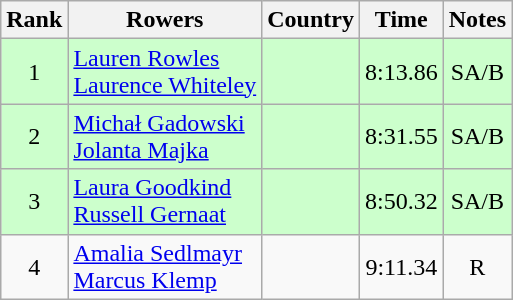<table class="wikitable" style="text-align:center">
<tr>
<th>Rank</th>
<th>Rowers</th>
<th>Country</th>
<th>Time</th>
<th>Notes</th>
</tr>
<tr bgcolor=ccffcc>
<td>1</td>
<td align="left"><a href='#'>Lauren Rowles</a><br><a href='#'>Laurence Whiteley</a></td>
<td align="left"></td>
<td>8:13.86</td>
<td>SA/B</td>
</tr>
<tr bgcolor=ccffcc>
<td>2</td>
<td align="left"><a href='#'>Michał Gadowski</a><br><a href='#'>Jolanta Majka</a></td>
<td align="left"></td>
<td>8:31.55</td>
<td>SA/B</td>
</tr>
<tr bgcolor=ccffcc>
<td>3</td>
<td align="left"><a href='#'>Laura Goodkind</a><br><a href='#'>Russell Gernaat</a></td>
<td align="left"></td>
<td>8:50.32</td>
<td>SA/B</td>
</tr>
<tr>
<td>4</td>
<td align="left"><a href='#'>Amalia Sedlmayr</a><br><a href='#'>Marcus Klemp</a></td>
<td align="left"></td>
<td>9:11.34</td>
<td>R</td>
</tr>
</table>
